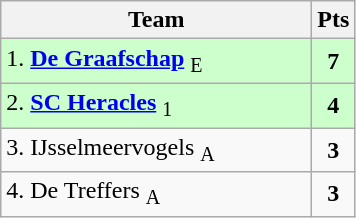<table class="wikitable" style="text-align:center; float:left; margin-right:1em">
<tr>
<th style="width:200px">Team</th>
<th width=20>Pts</th>
</tr>
<tr bgcolor=ccffcc>
<td align=left>1. <strong><a href='#'>De Graafschap</a></strong> <sub>E</sub></td>
<td><strong>7</strong></td>
</tr>
<tr bgcolor=ccffcc>
<td align=left>2. <strong><a href='#'>SC Heracles</a></strong> <sub>1</sub></td>
<td><strong>4</strong></td>
</tr>
<tr>
<td align=left>3. IJsselmeervogels <sub>A</sub></td>
<td><strong>3</strong></td>
</tr>
<tr>
<td align=left>4. De Treffers <sub>A</sub></td>
<td><strong>3</strong></td>
</tr>
</table>
